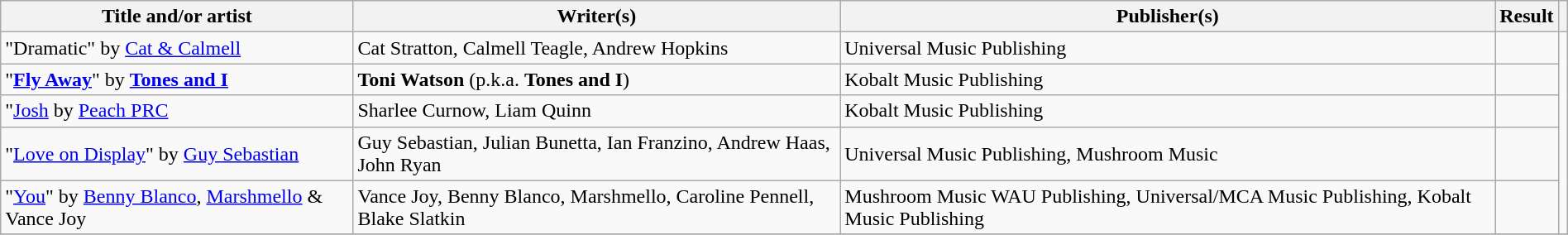<table class="wikitable" width=100%>
<tr>
<th scope="col">Title and/or artist</th>
<th scope="col">Writer(s)</th>
<th scope="col">Publisher(s)</th>
<th scope="col">Result</th>
<th scope="col"></th>
</tr>
<tr>
<td>"Dramatic" by <a href='#'>Cat & Calmell</a></td>
<td>Cat Stratton, Calmell Teagle, Andrew Hopkins</td>
<td>Universal Music Publishing</td>
<td></td>
<td rowspan="5"></td>
</tr>
<tr>
<td>"<strong><a href='#'>Fly Away</a></strong>" by <strong><a href='#'>Tones and I</a></strong></td>
<td><strong>Toni Watson</strong> (p.k.a. <strong>Tones and I</strong>)</td>
<td>Kobalt Music Publishing</td>
<td></td>
</tr>
<tr>
<td>"<a href='#'>Josh</a> by <a href='#'>Peach PRC</a></td>
<td>Sharlee Curnow, Liam Quinn</td>
<td>Kobalt Music Publishing</td>
<td></td>
</tr>
<tr>
<td>"<a href='#'>Love on Display</a>" by <a href='#'>Guy Sebastian</a></td>
<td>Guy Sebastian, Julian Bunetta, Ian Franzino, Andrew Haas, John Ryan</td>
<td>Universal Music Publishing, Mushroom Music</td>
<td></td>
</tr>
<tr>
<td>"<a href='#'>You</a>" by <a href='#'>Benny Blanco</a>, <a href='#'>Marshmello</a> & Vance Joy</td>
<td>Vance Joy, Benny Blanco, Marshmello, Caroline Pennell, Blake Slatkin</td>
<td>Mushroom Music  WAU Publishing, Universal/MCA Music Publishing, Kobalt Music Publishing</td>
<td></td>
</tr>
<tr>
</tr>
</table>
